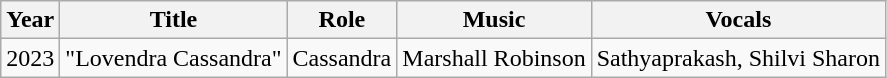<table class="wikitable">
<tr>
<th>Year</th>
<th>Title</th>
<th>Role</th>
<th>Music</th>
<th>Vocals</th>
</tr>
<tr>
<td>2023</td>
<td>"Lovendra Cassandra"</td>
<td>Cassandra</td>
<td>Marshall Robinson</td>
<td>Sathyaprakash, Shilvi Sharon</td>
</tr>
</table>
